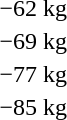<table>
<tr>
<td rowspan=2>−62 kg<br></td>
<td rowspan=2></td>
<td rowspan=2></td>
<td></td>
</tr>
<tr>
<td></td>
</tr>
<tr>
<td rowspan=2>−69 kg<br></td>
<td rowspan=2></td>
<td rowspan=2></td>
<td></td>
</tr>
<tr>
<td></td>
</tr>
<tr>
<td rowspan=2>−77 kg<br></td>
<td rowspan=2></td>
<td rowspan=2></td>
<td></td>
</tr>
<tr>
<td></td>
</tr>
<tr>
<td rowspan=2>−85 kg<br></td>
<td rowspan=2></td>
<td rowspan=2></td>
<td></td>
</tr>
<tr>
<td></td>
</tr>
</table>
